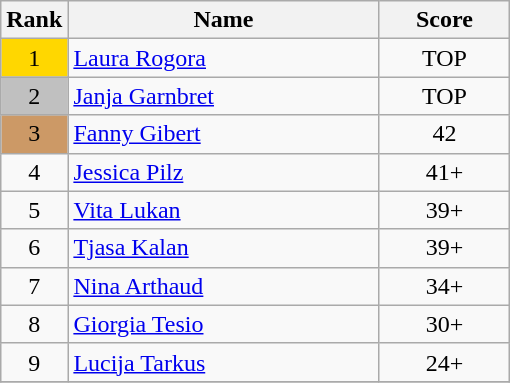<table class="wikitable">
<tr>
<th>Rank</th>
<th width = "200">Name</th>
<th width = "80">Score</th>
</tr>
<tr>
<td align="center" style="background: gold">1</td>
<td> <a href='#'>Laura Rogora</a></td>
<td align="center">TOP</td>
</tr>
<tr>
<td align="center" style="background: silver">2</td>
<td> <a href='#'>Janja Garnbret</a></td>
<td align="center">TOP</td>
</tr>
<tr>
<td align="center" style="background: #cc9966">3</td>
<td> <a href='#'>Fanny Gibert</a></td>
<td align="center">42</td>
</tr>
<tr>
<td align="center">4</td>
<td> <a href='#'>Jessica Pilz</a></td>
<td align="center">41+</td>
</tr>
<tr>
<td align="center">5</td>
<td> <a href='#'>Vita Lukan</a></td>
<td align="center">39+</td>
</tr>
<tr>
<td align="center">6</td>
<td> <a href='#'>Tjasa Kalan</a></td>
<td align="center">39+</td>
</tr>
<tr>
<td align="center">7</td>
<td> <a href='#'>Nina Arthaud</a></td>
<td align="center">34+</td>
</tr>
<tr>
<td align="center">8</td>
<td> <a href='#'>Giorgia Tesio</a></td>
<td align="center">30+</td>
</tr>
<tr>
<td align="center">9</td>
<td> <a href='#'>Lucija Tarkus</a></td>
<td align="center">24+</td>
</tr>
<tr>
</tr>
</table>
